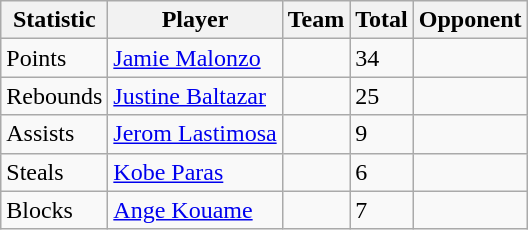<table class=wikitable>
<tr>
<th>Statistic</th>
<th>Player</th>
<th>Team</th>
<th>Total</th>
<th>Opponent</th>
</tr>
<tr>
<td>Points</td>
<td> <a href='#'>Jamie Malonzo</a></td>
<td></td>
<td>34</td>
<td></td>
</tr>
<tr>
<td>Rebounds</td>
<td> <a href='#'>Justine Baltazar</a></td>
<td></td>
<td>25</td>
<td></td>
</tr>
<tr>
<td>Assists</td>
<td> <a href='#'>Jerom Lastimosa</a></td>
<td></td>
<td>9</td>
<td></td>
</tr>
<tr>
<td>Steals</td>
<td> <a href='#'>Kobe Paras</a></td>
<td></td>
<td>6</td>
<td></td>
</tr>
<tr>
<td>Blocks</td>
<td> <a href='#'>Ange Kouame</a></td>
<td></td>
<td>7</td>
<td><br></td>
</tr>
</table>
